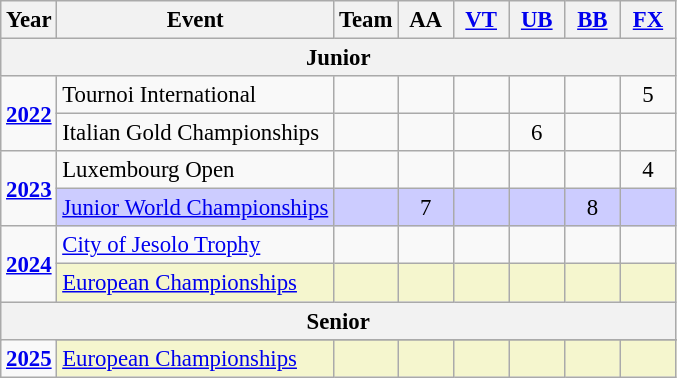<table class="wikitable" style="text-align:center; font-size:95%;">
<tr>
<th align=center>Year</th>
<th align=center>Event</th>
<th style="width:30px;">Team</th>
<th style="width:30px;">AA</th>
<th style="width:30px;"><a href='#'>VT</a></th>
<th style="width:30px;"><a href='#'>UB</a></th>
<th style="width:30px;"><a href='#'>BB</a></th>
<th style="width:30px;"><a href='#'>FX</a></th>
</tr>
<tr>
<th colspan="8">Junior</th>
</tr>
<tr>
<td rowspan="2"><strong><a href='#'>2022</a></strong></td>
<td align=left>Tournoi International</td>
<td></td>
<td></td>
<td></td>
<td></td>
<td></td>
<td>5</td>
</tr>
<tr>
<td align=left>Italian Gold Championships</td>
<td></td>
<td></td>
<td></td>
<td>6</td>
<td></td>
<td></td>
</tr>
<tr>
<td rowspan="2"><strong><a href='#'>2023</a></strong></td>
<td align=left>Luxembourg Open</td>
<td></td>
<td></td>
<td></td>
<td></td>
<td></td>
<td>4</td>
</tr>
<tr style="background:#ccf;">
<td align=left><a href='#'>Junior World Championships</a></td>
<td></td>
<td>7</td>
<td></td>
<td></td>
<td>8</td>
<td></td>
</tr>
<tr>
<td rowspan="2"><strong><a href='#'>2024</a></strong></td>
<td align=left><a href='#'>City of Jesolo Trophy</a></td>
<td></td>
<td></td>
<td></td>
<td></td>
<td></td>
<td></td>
</tr>
<tr bgcolor=#F5F6CE>
<td align=left><a href='#'>European Championships</a></td>
<td></td>
<td></td>
<td></td>
<td></td>
<td></td>
<td></td>
</tr>
<tr>
<th colspan="8">Senior</th>
</tr>
<tr>
<td rowspan="2"><strong><a href='#'>2025</a></strong></td>
</tr>
<tr bgcolor=#F5F6CE>
<td align=left><a href='#'>European Championships</a></td>
<td></td>
<td></td>
<td></td>
<td></td>
<td></td>
<td></td>
</tr>
</table>
